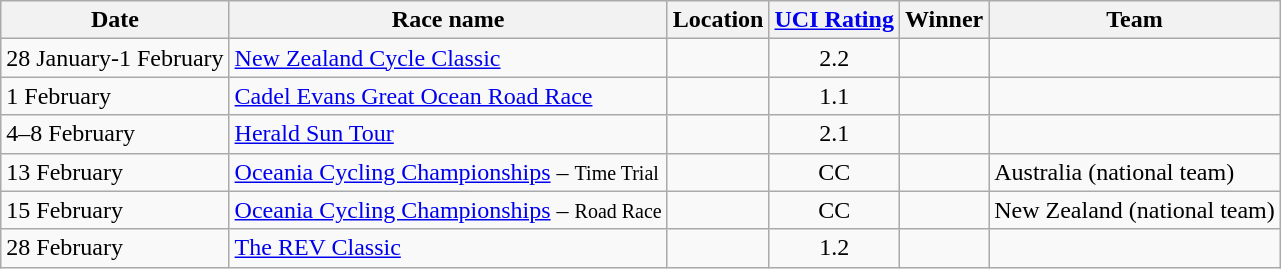<table class="wikitable sortable">
<tr>
<th>Date</th>
<th>Race name</th>
<th>Location</th>
<th><a href='#'>UCI Rating</a></th>
<th>Winner</th>
<th>Team</th>
</tr>
<tr>
<td>28 January-1 February</td>
<td><a href='#'>New Zealand Cycle Classic</a></td>
<td></td>
<td align=center>2.2</td>
<td></td>
<td></td>
</tr>
<tr>
<td>1 February</td>
<td><a href='#'>Cadel Evans Great Ocean Road Race</a></td>
<td></td>
<td align=center>1.1</td>
<td></td>
<td></td>
</tr>
<tr>
<td>4–8 February</td>
<td><a href='#'>Herald Sun Tour</a></td>
<td></td>
<td align=center>2.1</td>
<td></td>
<td></td>
</tr>
<tr>
<td>13 February</td>
<td><a href='#'>Oceania Cycling Championships</a> – <small>Time Trial</small></td>
<td></td>
<td align=center>CC</td>
<td></td>
<td>Australia (national team)</td>
</tr>
<tr>
<td>15 February</td>
<td><a href='#'>Oceania Cycling Championships</a> – <small>Road Race</small></td>
<td></td>
<td align=center>CC</td>
<td></td>
<td>New Zealand (national team)</td>
</tr>
<tr>
<td>28 February</td>
<td><a href='#'>The REV Classic</a></td>
<td></td>
<td align=center>1.2</td>
<td></td>
<td></td>
</tr>
</table>
